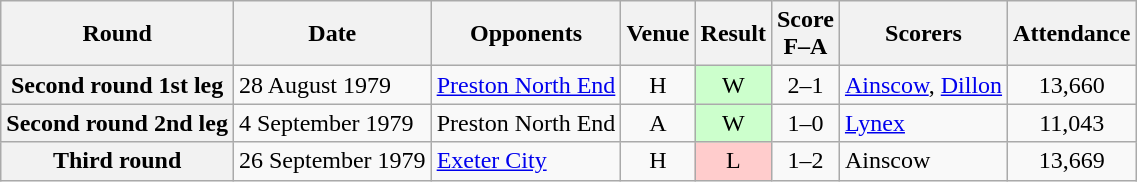<table class="wikitable plainrowheaders" style="text-align:center">
<tr>
<th scope="col">Round</th>
<th scope="col">Date</th>
<th scope="col">Opponents</th>
<th scope="col">Venue</th>
<th scope="col">Result</th>
<th scope="col">Score<br>F–A</th>
<th scope="col">Scorers</th>
<th scope="col">Attendance</th>
</tr>
<tr>
<th scope="row">Second round 1st leg</th>
<td align="left">28 August 1979</td>
<td align="left"><a href='#'>Preston North End</a></td>
<td>H</td>
<td style="background:#cfc">W</td>
<td>2–1</td>
<td align="left"><a href='#'>Ainscow</a>, <a href='#'>Dillon</a></td>
<td>13,660</td>
</tr>
<tr>
<th scope="row">Second round 2nd leg</th>
<td align="left">4 September 1979</td>
<td align="left">Preston North End</td>
<td>A</td>
<td style="background:#cfc">W</td>
<td>1–0</td>
<td align="left"><a href='#'>Lynex</a></td>
<td>11,043</td>
</tr>
<tr>
<th scope="row">Third round</th>
<td align="left">26 September 1979</td>
<td align="left"><a href='#'>Exeter City</a></td>
<td>H</td>
<td style="background:#fcc">L</td>
<td>1–2</td>
<td align="left">Ainscow</td>
<td>13,669</td>
</tr>
</table>
